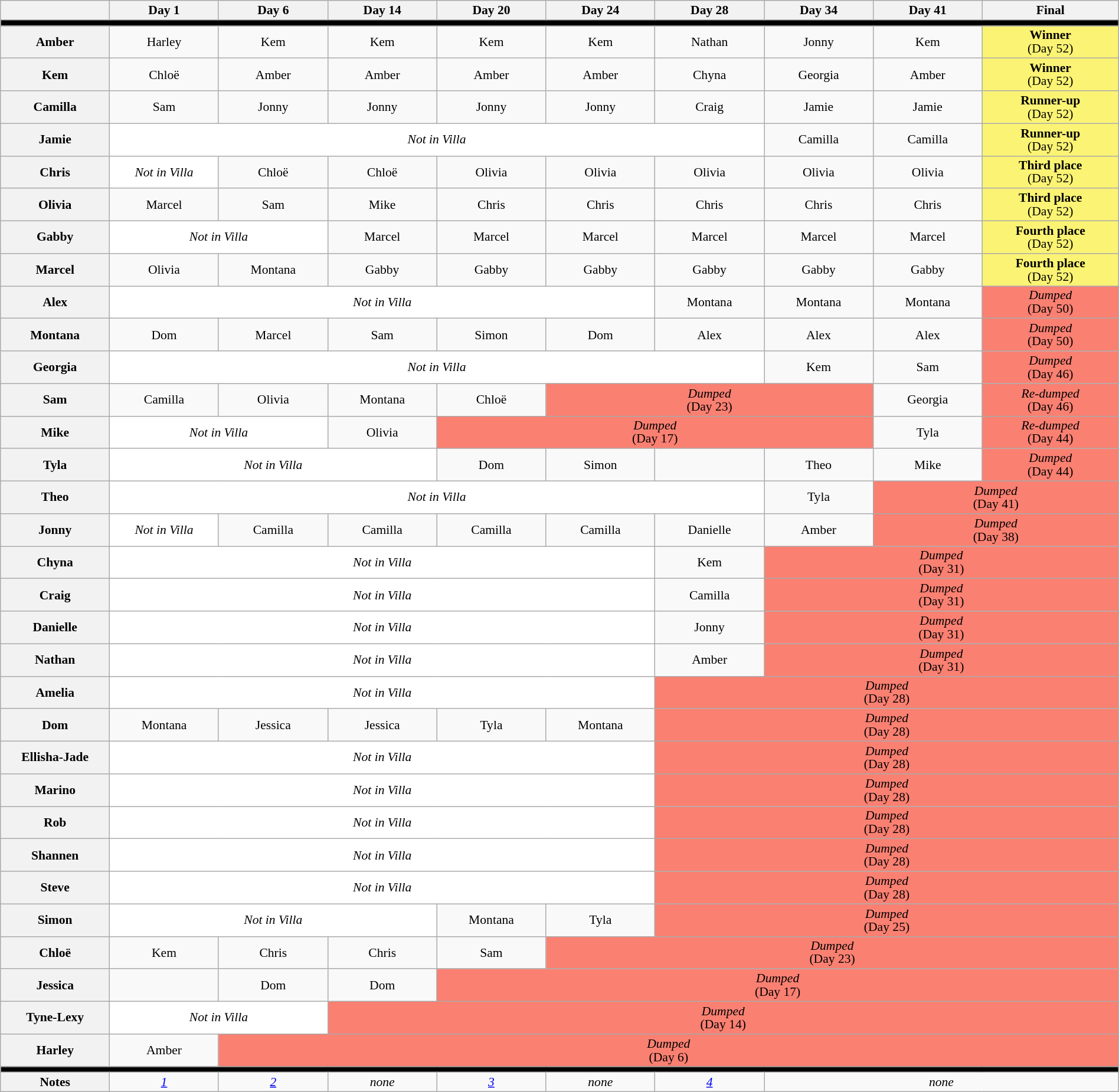<table class="wikitable nowrap" style="text-align:center; font-size:90%; line-height:15px; width:100%">
<tr>
<th style="width:8%"></th>
<th style="width:8%">Day 1</th>
<th style="width:8%">Day 6</th>
<th style="width:8%">Day 14</th>
<th style="width:8%">Day 20</th>
<th style="width:8%">Day 24</th>
<th style="width:8%">Day 28</th>
<th style="width:8%">Day 34</th>
<th style="width:8%">Day 41</th>
<th style="width:10%">Final</th>
</tr>
<tr>
<th style="background:#000" colspan="10"></th>
</tr>
<tr>
<th>Amber</th>
<td>Harley</td>
<td>Kem</td>
<td>Kem</td>
<td>Kem</td>
<td>Kem</td>
<td>Nathan</td>
<td>Jonny</td>
<td>Kem</td>
<td style="background:#FBF373"><strong>Winner</strong><br> (Day 52)</td>
</tr>
<tr>
<th>Kem</th>
<td>Chloë</td>
<td>Amber</td>
<td>Amber</td>
<td>Amber</td>
<td>Amber</td>
<td>Chyna</td>
<td>Georgia</td>
<td>Amber</td>
<td style="background:#FBF373"><strong>Winner</strong><br> (Day 52)</td>
</tr>
<tr>
<th>Camilla</th>
<td>Sam</td>
<td>Jonny</td>
<td>Jonny</td>
<td>Jonny</td>
<td>Jonny</td>
<td>Craig</td>
<td>Jamie</td>
<td>Jamie</td>
<td style="background:#FBF373"><strong>Runner-up</strong><br> (Day 52)</td>
</tr>
<tr>
<th>Jamie</th>
<td colspan="6" style="background:#fff;"><em>Not in Villa</em></td>
<td>Camilla</td>
<td>Camilla</td>
<td style="background:#FBF373"><strong>Runner-up</strong><br> (Day 52)</td>
</tr>
<tr>
<th>Chris</th>
<td style="background:#fff;"><em>Not in Villa</em></td>
<td>Chloë</td>
<td>Chloë</td>
<td>Olivia</td>
<td>Olivia</td>
<td>Olivia</td>
<td>Olivia</td>
<td>Olivia</td>
<td style="background:#FBF373"><strong>Third place</strong><br> (Day 52)</td>
</tr>
<tr>
<th>Olivia</th>
<td>Marcel</td>
<td>Sam</td>
<td>Mike</td>
<td>Chris</td>
<td>Chris</td>
<td>Chris</td>
<td>Chris</td>
<td>Chris</td>
<td style="background:#FBF373"><strong>Third place</strong><br> (Day 52)</td>
</tr>
<tr>
<th>Gabby</th>
<td colspan="2" style="background:#fff;"><em>Not in Villa</em></td>
<td>Marcel</td>
<td>Marcel</td>
<td>Marcel</td>
<td>Marcel</td>
<td>Marcel</td>
<td>Marcel</td>
<td style="background:#FBF373"><strong>Fourth place</strong><br> (Day 52)</td>
</tr>
<tr>
<th>Marcel</th>
<td>Olivia</td>
<td>Montana</td>
<td>Gabby</td>
<td>Gabby</td>
<td>Gabby</td>
<td>Gabby</td>
<td>Gabby</td>
<td>Gabby</td>
<td style="background:#FBF373"><strong>Fourth place</strong><br> (Day 52)</td>
</tr>
<tr>
<th>Alex</th>
<td colspan="5" style="background:#fff;"><em>Not in Villa</em></td>
<td>Montana</td>
<td>Montana</td>
<td>Montana</td>
<td style="background:salmon;"><em>Dumped</em><br> (Day 50)</td>
</tr>
<tr>
<th>Montana</th>
<td>Dom</td>
<td>Marcel</td>
<td>Sam</td>
<td>Simon</td>
<td>Dom</td>
<td>Alex</td>
<td>Alex</td>
<td>Alex</td>
<td style="background:salmon;"><em>Dumped</em><br> (Day 50)</td>
</tr>
<tr>
<th>Georgia</th>
<td colspan="6" style="background:#fff;"><em>Not in Villa</em></td>
<td>Kem</td>
<td>Sam</td>
<td style="background:salmon;"><em>Dumped</em><br> (Day 46)</td>
</tr>
<tr>
<th>Sam</th>
<td>Camilla</td>
<td>Olivia</td>
<td>Montana</td>
<td>Chloë</td>
<td colspan="3" style="background:salmon;"><em>Dumped</em><br> (Day 23)</td>
<td>Georgia</td>
<td style="background:salmon;"><em>Re-dumped</em><br> (Day 46)</td>
</tr>
<tr>
<th>Mike</th>
<td colspan="2" style="background:#fff;"><em>Not in Villa</em></td>
<td>Olivia</td>
<td colspan="4" style="background:salmon;"><em>Dumped</em><br> (Day 17)</td>
<td>Tyla</td>
<td style="background:salmon;"><em>Re-dumped</em><br> (Day 44)</td>
</tr>
<tr>
<th>Tyla</th>
<td colspan="3" style="background:#fff;"><em>Not in Villa</em></td>
<td>Dom</td>
<td>Simon</td>
<td></td>
<td>Theo</td>
<td>Mike</td>
<td style="background:salmon;"><em>Dumped</em><br> (Day 44)</td>
</tr>
<tr>
<th>Theo</th>
<td colspan="6" style="background:#fff;"><em>Not in Villa</em></td>
<td>Tyla</td>
<td colspan="2" style="background:salmon;"><em>Dumped</em><br> (Day 41)</td>
</tr>
<tr>
<th>Jonny</th>
<td style="background:#fff;"><em>Not in Villa</em></td>
<td>Camilla</td>
<td>Camilla</td>
<td>Camilla</td>
<td>Camilla</td>
<td>Danielle</td>
<td>Amber</td>
<td colspan="2" style="background:salmon;"><em>Dumped</em><br> (Day 38)</td>
</tr>
<tr>
<th>Chyna</th>
<td colspan="5" style="background:#fff;"><em>Not in Villa</em></td>
<td>Kem</td>
<td colspan="3" style="background:salmon;"><em>Dumped</em><br> (Day 31)</td>
</tr>
<tr>
<th>Craig</th>
<td colspan="5" style="background:#fff;"><em>Not in Villa</em></td>
<td>Camilla</td>
<td colspan="3" style="background:salmon;"><em>Dumped</em><br> (Day 31)</td>
</tr>
<tr>
<th>Danielle</th>
<td colspan="5" style="background:#fff;"><em>Not in Villa</em></td>
<td>Jonny</td>
<td colspan="3" style="background:salmon;"><em>Dumped</em><br> (Day 31)</td>
</tr>
<tr>
<th>Nathan</th>
<td colspan="5" style="background:#fff;"><em>Not in Villa</em></td>
<td>Amber</td>
<td colspan="3" style="background:salmon;"><em>Dumped</em><br> (Day 31)</td>
</tr>
<tr>
<th>Amelia</th>
<td colspan="5" style="background:#fff;"><em>Not in Villa</em></td>
<td colspan="4" style="background:salmon;"><em>Dumped</em><br> (Day 28)</td>
</tr>
<tr>
<th>Dom</th>
<td>Montana</td>
<td>Jessica</td>
<td>Jessica</td>
<td>Tyla</td>
<td>Montana</td>
<td colspan="4" style="background:salmon;"><em>Dumped</em><br> (Day 28)</td>
</tr>
<tr>
<th>Ellisha-Jade</th>
<td colspan="5" style="background:#fff;"><em>Not in Villa</em></td>
<td colspan="4" style="background:salmon;"><em>Dumped</em><br> (Day 28)</td>
</tr>
<tr>
<th>Marino</th>
<td colspan="5" style="background:#fff;"><em>Not in Villa</em></td>
<td colspan="4" style="background:salmon;"><em>Dumped</em><br> (Day 28)</td>
</tr>
<tr>
<th>Rob</th>
<td colspan="5" style="background:#fff;"><em>Not in Villa</em></td>
<td colspan="4" style="background:salmon;"><em>Dumped</em><br> (Day 28)</td>
</tr>
<tr>
<th>Shannen</th>
<td colspan="5" style="background:#fff;"><em>Not in Villa</em></td>
<td colspan="4" style="background:salmon;"><em>Dumped</em><br> (Day 28)</td>
</tr>
<tr>
<th>Steve</th>
<td colspan="5" style="background:#fff;"><em>Not in Villa</em></td>
<td colspan="4" style="background:salmon;"><em>Dumped</em><br> (Day 28)</td>
</tr>
<tr>
<th>Simon</th>
<td colspan="3" style="background:#fff;"><em>Not in Villa</em></td>
<td>Montana</td>
<td>Tyla</td>
<td colspan="4" style="background:salmon;"><em>Dumped</em><br> (Day 25)</td>
</tr>
<tr>
<th>Chloë</th>
<td>Kem</td>
<td>Chris</td>
<td>Chris</td>
<td>Sam</td>
<td colspan="5" style="background:salmon;"><em>Dumped</em><br> (Day 23)</td>
</tr>
<tr>
<th>Jessica</th>
<td></td>
<td>Dom</td>
<td>Dom</td>
<td colspan="6" style="background:salmon;"><em>Dumped</em><br> (Day 17)</td>
</tr>
<tr>
<th>Tyne-Lexy</th>
<td colspan="2" style="background:#fff;"><em>Not in Villa</em></td>
<td colspan="7" style="background:salmon;"><em>Dumped</em><br> (Day 14)</td>
</tr>
<tr>
<th>Harley</th>
<td>Amber</td>
<td colspan="8" style="background:salmon;"><em>Dumped</em><br> (Day 6)</td>
</tr>
<tr>
<th style="background:#000" colspan="10"></th>
</tr>
<tr>
<th>Notes</th>
<td><em><a href='#'>1</a></em></td>
<td><em><a href='#'>2</a></em></td>
<td><em>none</em></td>
<td><em><a href='#'>3</a></em></td>
<td><em>none</em></td>
<td><em><a href='#'>4</a></em></td>
<td colspan="3"><em>none</em></td>
</tr>
</table>
